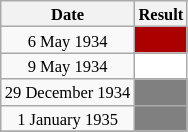<table class="wikitable" style="text-align: center; width=20%; font-size: 11px">
<tr>
<th>Date</th>
<th>Result</th>
</tr>
<tr>
<td>6 May 1934</td>
<td bgcolor=#aa0000></td>
</tr>
<tr>
<td>9 May 1934</td>
<td bgcolor=#FFFFFF></td>
</tr>
<tr>
<td>29 December 1934</td>
<td bgcolor=#808080></td>
</tr>
<tr>
<td>1 January 1935</td>
<td bgcolor=#808080></td>
</tr>
<tr>
</tr>
</table>
